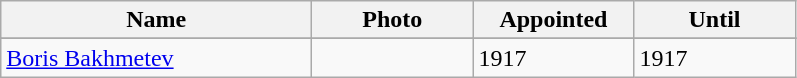<table class="wikitable">
<tr valign="middle">
<th width=200>Name</th>
<th width=100>Photo</th>
<th width=100>Appointed</th>
<th width=100>Until</th>
</tr>
<tr style="font-weight:bold; background-color: #DDDDDD">
</tr>
<tr>
<td><a href='#'>Boris Bakhmetev</a></td>
<td></td>
<td>1917</td>
<td>1917</td>
</tr>
</table>
